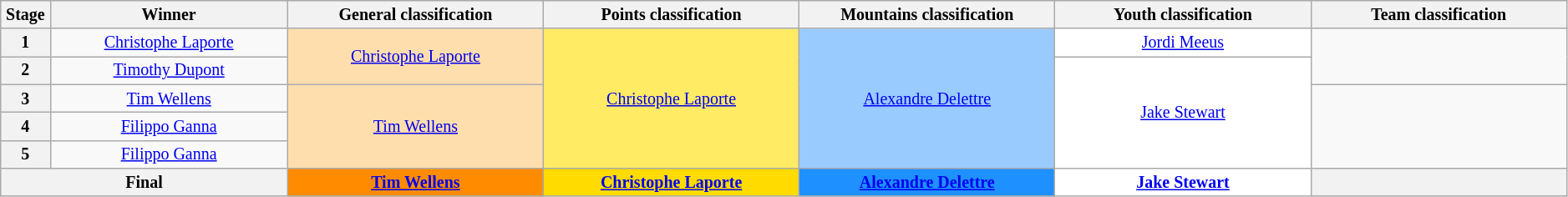<table class="wikitable" style="text-align: center; font-size:smaller;">
<tr style="background:#efefef;">
<th style="width:1%;">Stage</th>
<th style="width:13%;">Winner</th>
<th style="width:14%;">General classification<br></th>
<th style="width:14%;">Points classification<br></th>
<th style="width:14%;">Mountains classification<br></th>
<th style="width:14%;">Youth classification<br></th>
<th style="width:14%;">Team classification</th>
</tr>
<tr>
<th>1</th>
<td><a href='#'>Christophe Laporte</a></td>
<td style="background:navajowhite;" rowspan="2"><a href='#'>Christophe Laporte</a></td>
<td style="background:#FFEB64;" rowspan="5"><a href='#'>Christophe Laporte</a></td>
<td style="background:#99CBFF;" rowspan="5"><a href='#'>Alexandre Delettre</a></td>
<td style="background:white;"><a href='#'>Jordi Meeus</a></td>
<td style="background:offwhite" rowspan="2"></td>
</tr>
<tr>
<th>2</th>
<td><a href='#'>Timothy Dupont</a></td>
<td style="background:white;" rowspan="4"><a href='#'>Jake Stewart</a></td>
</tr>
<tr>
<th>3</th>
<td><a href='#'>Tim Wellens</a></td>
<td style="background:navajowhite;" rowspan="3"><a href='#'>Tim Wellens</a></td>
<td style="background:offwhite;" rowspan="3"></td>
</tr>
<tr>
<th>4</th>
<td><a href='#'>Filippo Ganna</a></td>
</tr>
<tr>
<th>5</th>
<td><a href='#'>Filippo Ganna</a></td>
</tr>
<tr>
<th colspan="2"><strong>Final</strong></th>
<th style="background:#FF8C00;"><a href='#'>Tim Wellens</a></th>
<th style="background:#FFDB00;"><a href='#'>Christophe Laporte</a></th>
<th style="background:dodgerblue;"><a href='#'>Alexandre Delettre</a></th>
<th style="background:white;"><a href='#'>Jake Stewart</a></th>
<th style="background:offwhite;"></th>
</tr>
</table>
